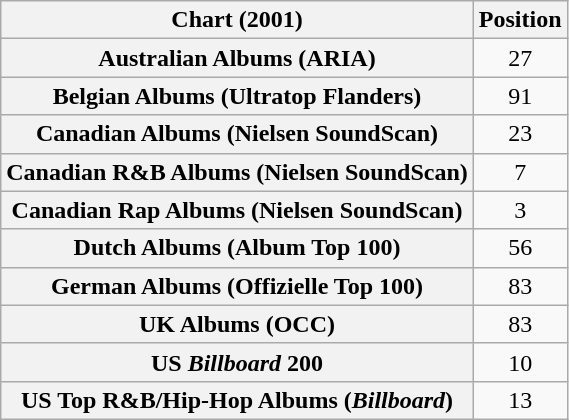<table class="wikitable sortable plainrowheaders" style="text-align:center">
<tr>
<th>Chart (2001)</th>
<th>Position</th>
</tr>
<tr>
<th scope="row">Australian Albums (ARIA)</th>
<td>27</td>
</tr>
<tr>
<th scope="row">Belgian Albums (Ultratop Flanders)</th>
<td>91</td>
</tr>
<tr>
<th scope="row">Canadian Albums (Nielsen SoundScan) </th>
<td>23</td>
</tr>
<tr>
<th scope="row">Canadian R&B Albums (Nielsen SoundScan)</th>
<td>7</td>
</tr>
<tr>
<th scope="row">Canadian Rap Albums (Nielsen SoundScan)</th>
<td>3</td>
</tr>
<tr>
<th scope="row">Dutch Albums (Album Top 100)</th>
<td>56</td>
</tr>
<tr>
<th scope="row">German Albums (Offizielle Top 100)</th>
<td>83</td>
</tr>
<tr>
<th scope="row">UK Albums (OCC)</th>
<td>83</td>
</tr>
<tr>
<th scope="row">US <em>Billboard</em> 200</th>
<td>10</td>
</tr>
<tr>
<th scope="row">US Top R&B/Hip-Hop Albums (<em>Billboard</em>)</th>
<td>13</td>
</tr>
</table>
